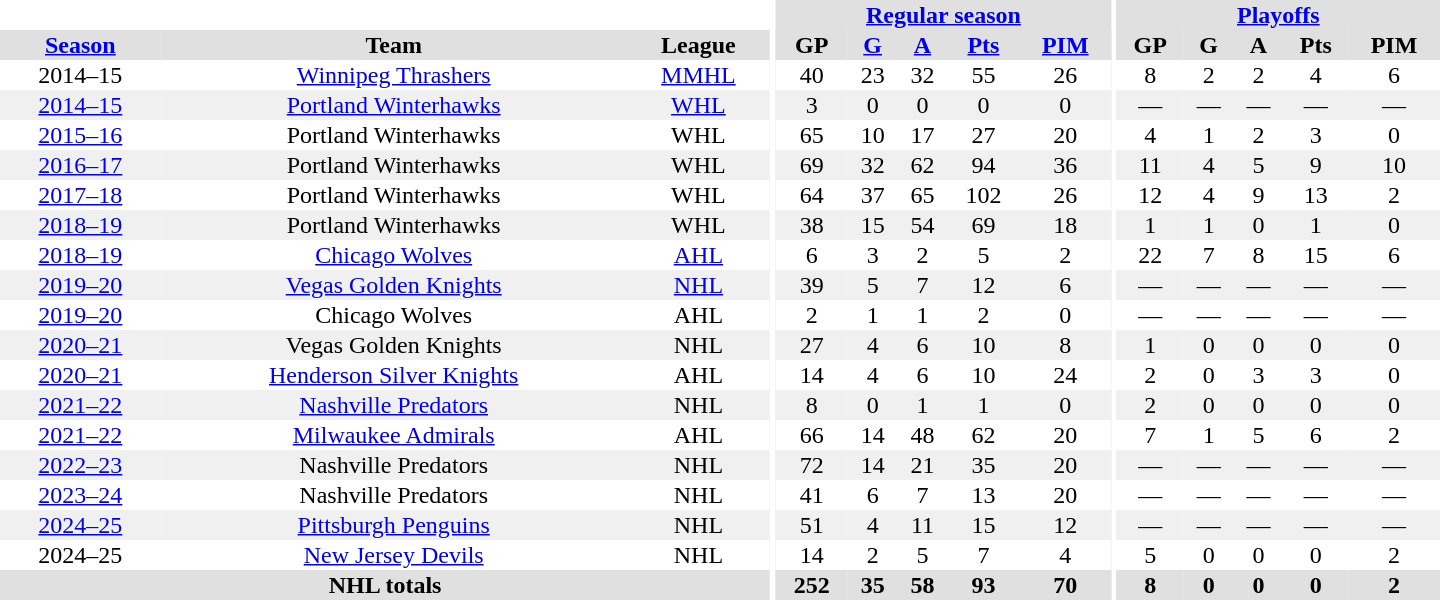<table border="0" cellpadding="1" cellspacing="0" style="text-align:center; width:60em;">
<tr bgcolor="#e0e0e0">
<th colspan="3" bgcolor="#ffffff"></th>
<th rowspan="100" bgcolor="#ffffff"></th>
<th colspan="5"><a href='#'>Regular season</a></th>
<th rowspan="100" bgcolor="#ffffff"></th>
<th colspan="5"><a href='#'>Playoffs</a></th>
</tr>
<tr bgcolor="#e0e0e0">
<th><a href='#'>Season</a></th>
<th>Team</th>
<th>League</th>
<th>GP</th>
<th><a href='#'>G</a></th>
<th><a href='#'>A</a></th>
<th><a href='#'>Pts</a></th>
<th><a href='#'>PIM</a></th>
<th>GP</th>
<th>G</th>
<th>A</th>
<th>Pts</th>
<th>PIM</th>
</tr>
<tr>
<td>2014–15</td>
<td><a href='#'>Winnipeg Thrashers</a></td>
<td><a href='#'>MMHL</a></td>
<td>40</td>
<td>23</td>
<td>32</td>
<td>55</td>
<td>26</td>
<td>8</td>
<td>2</td>
<td>2</td>
<td>4</td>
<td>6</td>
</tr>
<tr bgcolor="#f0f0f0">
<td><a href='#'>2014–15</a></td>
<td><a href='#'>Portland Winterhawks</a></td>
<td><a href='#'>WHL</a></td>
<td>3</td>
<td>0</td>
<td>0</td>
<td>0</td>
<td>0</td>
<td>—</td>
<td>—</td>
<td>—</td>
<td>—</td>
<td>—</td>
</tr>
<tr>
<td><a href='#'>2015–16</a></td>
<td>Portland Winterhawks</td>
<td>WHL</td>
<td>65</td>
<td>10</td>
<td>17</td>
<td>27</td>
<td>20</td>
<td>4</td>
<td>1</td>
<td>2</td>
<td>3</td>
<td>0</td>
</tr>
<tr bgcolor="#f0f0f0">
<td><a href='#'>2016–17</a></td>
<td>Portland Winterhawks</td>
<td>WHL</td>
<td>69</td>
<td>32</td>
<td>62</td>
<td>94</td>
<td>36</td>
<td>11</td>
<td>4</td>
<td>5</td>
<td>9</td>
<td>10</td>
</tr>
<tr>
<td><a href='#'>2017–18</a></td>
<td>Portland Winterhawks</td>
<td>WHL</td>
<td>64</td>
<td>37</td>
<td>65</td>
<td>102</td>
<td>26</td>
<td>12</td>
<td>4</td>
<td>9</td>
<td>13</td>
<td>2</td>
</tr>
<tr bgcolor="#f0f0f0">
<td><a href='#'>2018–19</a></td>
<td>Portland Winterhawks</td>
<td>WHL</td>
<td>38</td>
<td>15</td>
<td>54</td>
<td>69</td>
<td>18</td>
<td>1</td>
<td>1</td>
<td>0</td>
<td>1</td>
<td>0</td>
</tr>
<tr>
<td><a href='#'>2018–19</a></td>
<td><a href='#'>Chicago Wolves</a></td>
<td><a href='#'>AHL</a></td>
<td>6</td>
<td>3</td>
<td>2</td>
<td>5</td>
<td>2</td>
<td>22</td>
<td>7</td>
<td>8</td>
<td>15</td>
<td>6</td>
</tr>
<tr bgcolor="#f0f0f0">
<td><a href='#'>2019–20</a></td>
<td><a href='#'>Vegas Golden Knights</a></td>
<td><a href='#'>NHL</a></td>
<td>39</td>
<td>5</td>
<td>7</td>
<td>12</td>
<td>6</td>
<td>—</td>
<td>—</td>
<td>—</td>
<td>—</td>
<td>—</td>
</tr>
<tr>
<td><a href='#'>2019–20</a></td>
<td>Chicago Wolves</td>
<td>AHL</td>
<td>2</td>
<td>1</td>
<td>1</td>
<td>2</td>
<td>0</td>
<td>—</td>
<td>—</td>
<td>—</td>
<td>—</td>
<td>—</td>
</tr>
<tr bgcolor="#f0f0f0">
<td><a href='#'>2020–21</a></td>
<td>Vegas Golden Knights</td>
<td>NHL</td>
<td>27</td>
<td>4</td>
<td>6</td>
<td>10</td>
<td>8</td>
<td>1</td>
<td>0</td>
<td>0</td>
<td>0</td>
<td>0</td>
</tr>
<tr>
<td><a href='#'>2020–21</a></td>
<td><a href='#'>Henderson Silver Knights</a></td>
<td>AHL</td>
<td>14</td>
<td>4</td>
<td>6</td>
<td>10</td>
<td>24</td>
<td>2</td>
<td>0</td>
<td>3</td>
<td>3</td>
<td>0</td>
</tr>
<tr bgcolor="#f0f0f0">
<td><a href='#'>2021–22</a></td>
<td><a href='#'>Nashville Predators</a></td>
<td>NHL</td>
<td>8</td>
<td>0</td>
<td>1</td>
<td>1</td>
<td>0</td>
<td>2</td>
<td>0</td>
<td>0</td>
<td>0</td>
<td>0</td>
</tr>
<tr>
<td><a href='#'>2021–22</a></td>
<td><a href='#'>Milwaukee Admirals</a></td>
<td>AHL</td>
<td>66</td>
<td>14</td>
<td>48</td>
<td>62</td>
<td>20</td>
<td>7</td>
<td>1</td>
<td>5</td>
<td>6</td>
<td>2</td>
</tr>
<tr bgcolor="#f0f0f0">
<td><a href='#'>2022–23</a></td>
<td>Nashville Predators</td>
<td>NHL</td>
<td>72</td>
<td>14</td>
<td>21</td>
<td>35</td>
<td>20</td>
<td>—</td>
<td>—</td>
<td>—</td>
<td>—</td>
<td>—</td>
</tr>
<tr>
<td><a href='#'>2023–24</a></td>
<td>Nashville Predators</td>
<td>NHL</td>
<td>41</td>
<td>6</td>
<td>7</td>
<td>13</td>
<td>20</td>
<td>—</td>
<td>—</td>
<td>—</td>
<td>—</td>
<td>—</td>
</tr>
<tr bgcolor="#f0f0f0">
<td><a href='#'>2024–25</a></td>
<td><a href='#'>Pittsburgh Penguins</a></td>
<td>NHL</td>
<td>51</td>
<td>4</td>
<td>11</td>
<td>15</td>
<td>12</td>
<td>—</td>
<td>—</td>
<td>—</td>
<td>—</td>
<td>—</td>
</tr>
<tr>
<td>2024–25</td>
<td><a href='#'>New Jersey Devils</a></td>
<td>NHL</td>
<td>14</td>
<td>2</td>
<td>5</td>
<td>7</td>
<td>4</td>
<td>5</td>
<td>0</td>
<td>0</td>
<td>0</td>
<td>2</td>
</tr>
<tr bgcolor="#e0e0e0">
<th colspan="3">NHL totals</th>
<th>252</th>
<th>35</th>
<th>58</th>
<th>93</th>
<th>70</th>
<th>8</th>
<th>0</th>
<th>0</th>
<th>0</th>
<th>2</th>
</tr>
</table>
